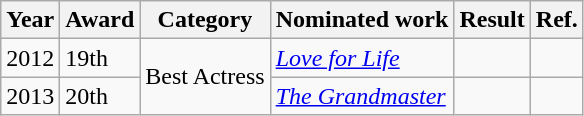<table class="wikitable">
<tr>
<th>Year</th>
<th>Award</th>
<th>Category</th>
<th>Nominated work</th>
<th>Result</th>
<th>Ref.</th>
</tr>
<tr>
<td>2012</td>
<td>19th</td>
<td rowspan=2>Best Actress</td>
<td><em><a href='#'>Love for Life</a></em></td>
<td></td>
<td></td>
</tr>
<tr>
<td>2013</td>
<td>20th</td>
<td><em><a href='#'>The Grandmaster</a></em></td>
<td></td>
<td></td>
</tr>
</table>
